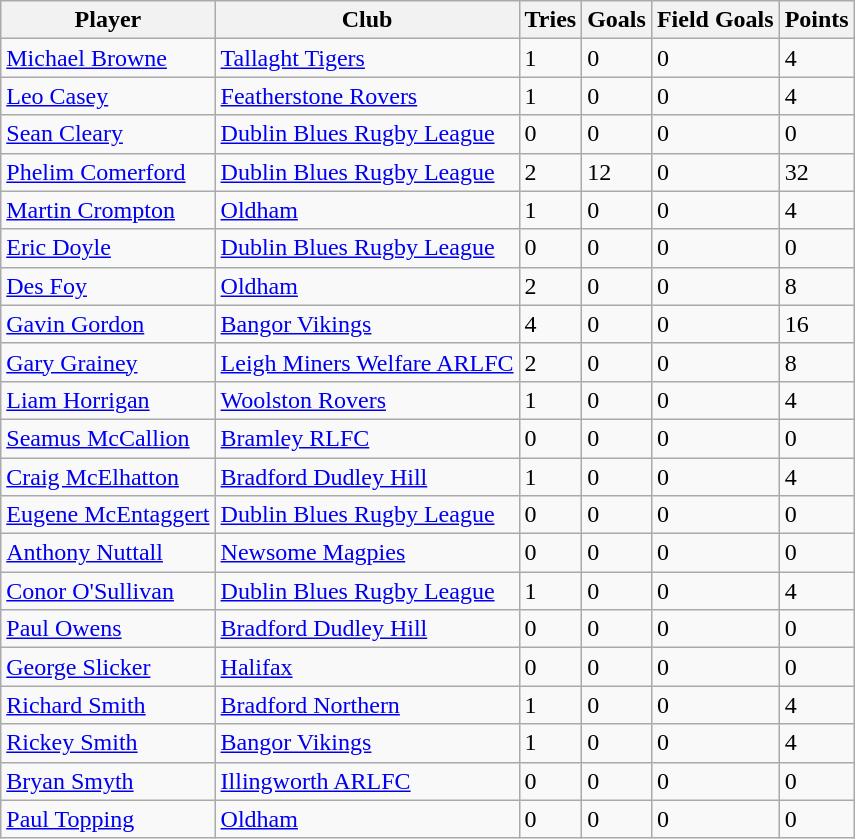<table class="wikitable">
<tr>
<th>Player</th>
<th>Club</th>
<th>Tries</th>
<th>Goals</th>
<th>Field Goals</th>
<th>Points</th>
</tr>
<tr>
<td><a href='#'>Michael Browne</a></td>
<td><a href='#'>Tallaght Tigers</a></td>
<td>1</td>
<td>0</td>
<td>0</td>
<td>4</td>
</tr>
<tr>
<td><a href='#'>Leo Casey</a></td>
<td><a href='#'>Featherstone Rovers</a></td>
<td>1</td>
<td>0</td>
<td>0</td>
<td>4</td>
</tr>
<tr>
<td><a href='#'>Sean Cleary</a></td>
<td><a href='#'>Dublin Blues Rugby League</a></td>
<td>0</td>
<td>0</td>
<td>0</td>
<td>0</td>
</tr>
<tr>
<td><a href='#'>Phelim Comerford</a></td>
<td><a href='#'>Dublin Blues Rugby League</a></td>
<td>2</td>
<td>12</td>
<td>0</td>
<td>32</td>
</tr>
<tr>
<td><a href='#'>Martin Crompton</a></td>
<td><a href='#'>Oldham</a></td>
<td>1</td>
<td>0</td>
<td>0</td>
<td>4</td>
</tr>
<tr>
<td><a href='#'>Eric Doyle</a></td>
<td><a href='#'>Dublin Blues Rugby League</a></td>
<td>0</td>
<td>0</td>
<td>0</td>
<td>0</td>
</tr>
<tr>
<td><a href='#'>Des Foy</a></td>
<td><a href='#'>Oldham</a></td>
<td>2</td>
<td>0</td>
<td>0</td>
<td>8</td>
</tr>
<tr>
<td><a href='#'>Gavin Gordon</a></td>
<td><a href='#'>Bangor Vikings</a></td>
<td>4</td>
<td>0</td>
<td>0</td>
<td>16</td>
</tr>
<tr>
<td><a href='#'>Gary Grainey</a></td>
<td><a href='#'>Leigh Miners Welfare ARLFC</a></td>
<td>2</td>
<td>0</td>
<td>0</td>
<td>8</td>
</tr>
<tr>
<td><a href='#'>Liam Horrigan</a></td>
<td><a href='#'>Woolston Rovers</a></td>
<td>1</td>
<td>0</td>
<td>0</td>
<td>4</td>
</tr>
<tr>
<td><a href='#'>Seamus McCallion</a></td>
<td><a href='#'>Bramley RLFC</a></td>
<td>0</td>
<td>0</td>
<td>0</td>
<td>0</td>
</tr>
<tr>
<td><a href='#'>Craig McElhatton</a></td>
<td><a href='#'>Bradford Dudley Hill</a></td>
<td>1</td>
<td>0</td>
<td>0</td>
<td>4</td>
</tr>
<tr>
<td><a href='#'>Eugene McEntaggert</a></td>
<td><a href='#'>Dublin Blues Rugby League</a></td>
<td>0</td>
<td>0</td>
<td>0</td>
<td>0</td>
</tr>
<tr>
<td><a href='#'>Anthony Nuttall</a></td>
<td><a href='#'>Newsome Magpies</a></td>
<td>0</td>
<td>0</td>
<td>0</td>
<td>0</td>
</tr>
<tr>
<td><a href='#'>Conor O'Sullivan</a></td>
<td><a href='#'>Dublin Blues Rugby League</a></td>
<td>1</td>
<td>0</td>
<td>0</td>
<td>4</td>
</tr>
<tr>
<td><a href='#'>Paul Owens</a></td>
<td><a href='#'>Bradford Dudley Hill</a></td>
<td>0</td>
<td>0</td>
<td>0</td>
<td>0</td>
</tr>
<tr>
<td><a href='#'>George Slicker</a></td>
<td><a href='#'>Halifax</a></td>
<td>0</td>
<td>0</td>
<td>0</td>
<td>0</td>
</tr>
<tr>
<td><a href='#'>Richard Smith</a></td>
<td><a href='#'>Bradford Northern</a></td>
<td>1</td>
<td>0</td>
<td>0</td>
<td>4</td>
</tr>
<tr>
<td><a href='#'>Rickey Smith</a></td>
<td><a href='#'>Bangor Vikings</a></td>
<td>1</td>
<td>0</td>
<td>0</td>
<td>4</td>
</tr>
<tr>
<td><a href='#'>Bryan Smyth</a></td>
<td><a href='#'>Illingworth ARLFC</a></td>
<td>0</td>
<td>0</td>
<td>0</td>
<td>0</td>
</tr>
<tr>
<td><a href='#'>Paul Topping</a></td>
<td><a href='#'>Oldham</a></td>
<td>0</td>
<td>0</td>
<td>0</td>
<td>0</td>
</tr>
</table>
